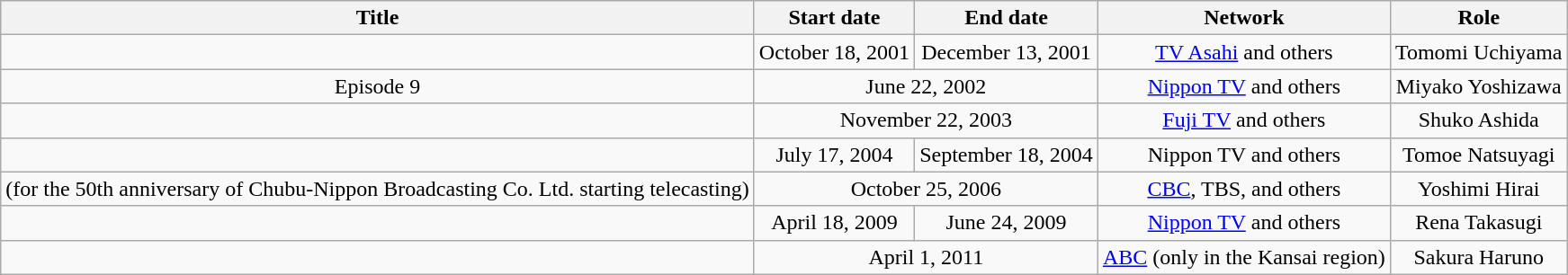<table class="wikitable" style="text-align:center">
<tr>
<th>Title</th>
<th>Start date</th>
<th>End date</th>
<th>Network</th>
<th>Role</th>
</tr>
<tr>
<td></td>
<td>October 18, 2001</td>
<td>December 13, 2001</td>
<td><a href='#'>TV Asahi</a> and others</td>
<td>Tomomi Uchiyama</td>
</tr>
<tr>
<td> Episode 9</td>
<td colspan="2">June 22, 2002</td>
<td><a href='#'>Nippon TV</a> and others</td>
<td>Miyako Yoshizawa</td>
</tr>
<tr>
<td></td>
<td colspan="2">November 22, 2003</td>
<td><a href='#'>Fuji TV</a> and others</td>
<td>Shuko Ashida</td>
</tr>
<tr>
<td></td>
<td>July 17, 2004</td>
<td>September 18, 2004</td>
<td>Nippon TV and others</td>
<td>Tomoe Natsuyagi</td>
</tr>
<tr>
<td> (for the 50th anniversary of Chubu-Nippon Broadcasting Co. Ltd. starting telecasting)</td>
<td colspan="2">October 25, 2006</td>
<td><a href='#'>CBC</a>, TBS, and others</td>
<td>Yoshimi Hirai</td>
</tr>
<tr>
<td></td>
<td>April 18, 2009</td>
<td>June 24, 2009</td>
<td><a href='#'>Nippon TV</a> and others</td>
<td>Rena Takasugi</td>
</tr>
<tr>
<td></td>
<td colspan="2">April 1, 2011</td>
<td><a href='#'>ABC</a> (only in the Kansai region)</td>
<td>Sakura Haruno</td>
</tr>
</table>
